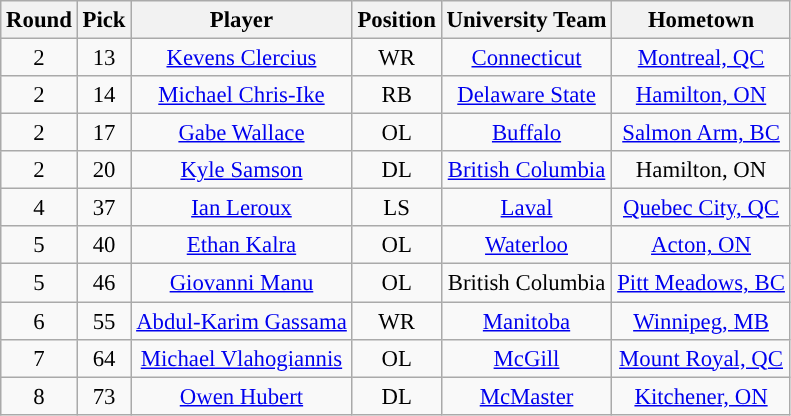<table class="wikitable" style="font-size: 95%;">
<tr>
<th scope="col">Round</th>
<th scope="col">Pick</th>
<th scope="col">Player</th>
<th scope="col">Position</th>
<th scope="col">University Team</th>
<th scope="col">Hometown</th>
</tr>
<tr align="center">
<td align=center>2</td>
<td>13</td>
<td><a href='#'>Kevens Clercius</a></td>
<td>WR</td>
<td><a href='#'>Connecticut</a></td>
<td><a href='#'>Montreal, QC</a></td>
</tr>
<tr align="center">
<td align=center>2</td>
<td>14</td>
<td><a href='#'>Michael Chris-Ike</a></td>
<td>RB</td>
<td><a href='#'>Delaware State</a></td>
<td><a href='#'>Hamilton, ON</a></td>
</tr>
<tr align="center">
<td align=center>2</td>
<td>17</td>
<td><a href='#'>Gabe Wallace</a></td>
<td>OL</td>
<td><a href='#'>Buffalo</a></td>
<td><a href='#'>Salmon Arm, BC</a></td>
</tr>
<tr align="center">
<td align=center>2</td>
<td>20</td>
<td><a href='#'>Kyle Samson</a></td>
<td>DL</td>
<td><a href='#'>British Columbia</a></td>
<td>Hamilton, ON</td>
</tr>
<tr align="center">
<td align=center>4</td>
<td>37</td>
<td><a href='#'>Ian Leroux</a></td>
<td>LS</td>
<td><a href='#'>Laval</a></td>
<td><a href='#'>Quebec City, QC</a></td>
</tr>
<tr align="center">
<td align=center>5</td>
<td>40</td>
<td><a href='#'>Ethan Kalra</a></td>
<td>OL</td>
<td><a href='#'>Waterloo</a></td>
<td><a href='#'>Acton, ON</a></td>
</tr>
<tr align="center">
<td align=center>5</td>
<td>46</td>
<td><a href='#'>Giovanni Manu</a></td>
<td>OL</td>
<td>British Columbia</td>
<td><a href='#'>Pitt Meadows, BC</a></td>
</tr>
<tr align="center">
<td align=center>6</td>
<td>55</td>
<td><a href='#'>Abdul-Karim Gassama</a></td>
<td>WR</td>
<td><a href='#'>Manitoba</a></td>
<td><a href='#'>Winnipeg, MB</a></td>
</tr>
<tr align="center">
<td align=center>7</td>
<td>64</td>
<td><a href='#'>Michael Vlahogiannis</a></td>
<td>OL</td>
<td><a href='#'>McGill</a></td>
<td><a href='#'>Mount Royal, QC</a></td>
</tr>
<tr align="center">
<td align=center>8</td>
<td>73</td>
<td><a href='#'>Owen Hubert</a></td>
<td>DL</td>
<td><a href='#'>McMaster</a></td>
<td><a href='#'>Kitchener, ON</a></td>
</tr>
</table>
